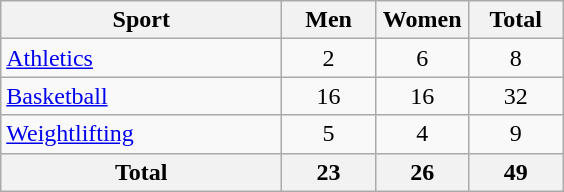<table class="wikitable sortable" style="text-align:center;">
<tr>
<th width=180>Sport</th>
<th width=55>Men</th>
<th width=55>Women</th>
<th width=55>Total</th>
</tr>
<tr>
<td align=left><a href='#'>Athletics</a></td>
<td>2</td>
<td>6</td>
<td>8</td>
</tr>
<tr>
<td align=left><a href='#'>Basketball</a></td>
<td>16</td>
<td>16</td>
<td>32</td>
</tr>
<tr>
<td align=left><a href='#'>Weightlifting</a></td>
<td>5</td>
<td>4</td>
<td>9</td>
</tr>
<tr>
<th>Total</th>
<th>23</th>
<th>26</th>
<th>49</th>
</tr>
</table>
